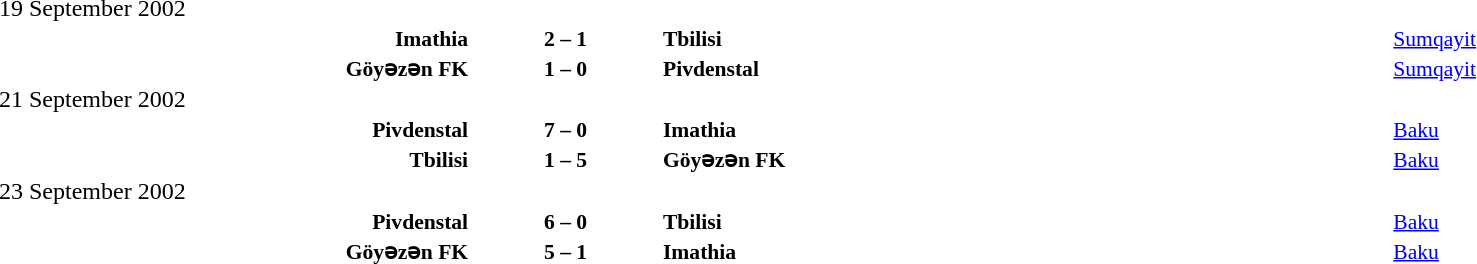<table width=100% cellspacing=1>
<tr>
<th width=25%></th>
<th width=10%></th>
<th></th>
</tr>
<tr>
<td>19 September 2002</td>
</tr>
<tr style=font-size:90%>
<td align=right><strong>Imathia</strong></td>
<td align=center><strong>2 – 1</strong></td>
<td><strong>Tbilisi</strong></td>
<td><a href='#'>Sumqayit</a></td>
</tr>
<tr style=font-size:90%>
<td align=right><strong>Göyəzən FK</strong></td>
<td align=center><strong>1 – 0</strong></td>
<td><strong>Pivdenstal</strong></td>
<td><a href='#'>Sumqayit</a></td>
</tr>
<tr>
<td>21 September 2002</td>
</tr>
<tr style=font-size:90%>
<td align=right><strong>Pivdenstal</strong></td>
<td align=center><strong>7 – 0</strong></td>
<td><strong>Imathia</strong></td>
<td><a href='#'>Baku</a></td>
</tr>
<tr style=font-size:90%>
<td align=right><strong>Tbilisi</strong></td>
<td align=center><strong>1 – 5</strong></td>
<td><strong>Göyəzən FK</strong></td>
<td><a href='#'>Baku</a></td>
</tr>
<tr>
<td>23 September 2002</td>
</tr>
<tr style=font-size:90%>
<td align=right><strong>Pivdenstal</strong></td>
<td align=center><strong>6 – 0</strong></td>
<td><strong>Tbilisi</strong></td>
<td><a href='#'>Baku</a></td>
</tr>
<tr style=font-size:90%>
<td align=right><strong>Göyəzən FK</strong></td>
<td align=center><strong>5 – 1</strong></td>
<td><strong>Imathia</strong></td>
<td><a href='#'>Baku</a></td>
</tr>
</table>
